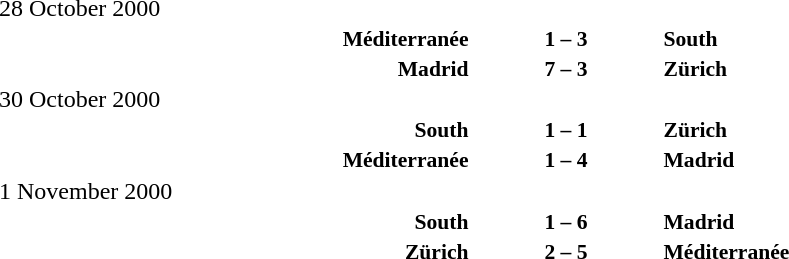<table width=100% cellspacing=1>
<tr>
<th width=25%></th>
<th width=10%></th>
<th></th>
</tr>
<tr>
<td>28 October 2000</td>
</tr>
<tr style=font-size:90%>
<td align=right><strong>Méditerranée</strong></td>
<td align=center><strong>1 – 3</strong></td>
<td><strong>South</strong></td>
</tr>
<tr style=font-size:90%>
<td align=right><strong>Madrid</strong></td>
<td align=center><strong>7 – 3</strong></td>
<td><strong>Zürich</strong></td>
</tr>
<tr>
<td>30 October 2000</td>
</tr>
<tr style=font-size:90%>
<td align=right><strong>South</strong></td>
<td align=center><strong>1 – 1</strong></td>
<td><strong>Zürich</strong></td>
</tr>
<tr style=font-size:90%>
<td align=right><strong>Méditerranée</strong></td>
<td align=center><strong>1 – 4</strong></td>
<td><strong>Madrid</strong></td>
</tr>
<tr>
<td>1 November 2000</td>
</tr>
<tr style=font-size:90%>
<td align=right><strong>South</strong></td>
<td align=center><strong>1 – 6</strong></td>
<td><strong>Madrid</strong></td>
</tr>
<tr style=font-size:90%>
<td align=right><strong>Zürich</strong></td>
<td align=center><strong>2 – 5</strong></td>
<td><strong>Méditerranée</strong></td>
</tr>
</table>
